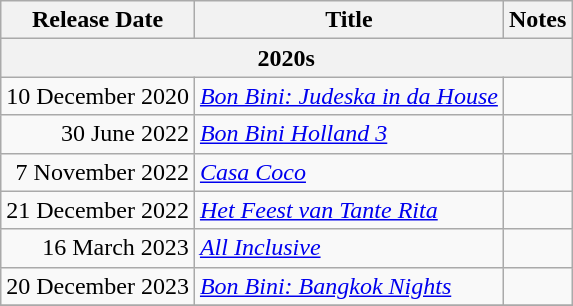<table class="wikitable sortable mw-collapsible">
<tr>
<th>Release Date</th>
<th>Title</th>
<th>Notes</th>
</tr>
<tr>
<th colspan="6" style="background-color:#white;">2020s</th>
</tr>
<tr>
<td style="text-align:right;">10 December 2020</td>
<td><em><a href='#'>Bon Bini: Judeska in da House</a></em></td>
<td></td>
</tr>
<tr>
<td style="text-align:right;">30 June 2022</td>
<td><em><a href='#'>Bon Bini Holland 3</a></em></td>
<td></td>
</tr>
<tr>
<td style="text-align:right;">7 November 2022</td>
<td><em><a href='#'>Casa Coco</a></em></td>
<td></td>
</tr>
<tr>
<td style="text-align:right;">21 December 2022</td>
<td><em><a href='#'>Het Feest van Tante Rita</a></em></td>
<td></td>
</tr>
<tr>
<td style="text-align:right;">16 March 2023</td>
<td><em><a href='#'>All Inclusive</a></em></td>
<td></td>
</tr>
<tr>
<td style="text-align:right;">20 December 2023</td>
<td><em><a href='#'>Bon Bini: Bangkok Nights</a></em></td>
<td></td>
</tr>
<tr>
</tr>
</table>
